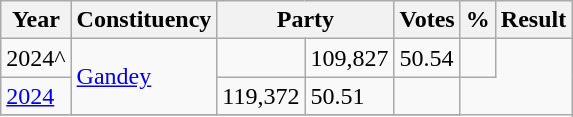<table class="wikitable">
<tr>
<th>Year</th>
<th>Constituency</th>
<th colspan="2">Party</th>
<th>Votes</th>
<th>%</th>
<th>Result</th>
</tr>
<tr>
<td>2024^</td>
<td rowspan=2><a href='#'>Gandey</a></td>
<td></td>
<td>109,827</td>
<td>50.54</td>
<td></td>
</tr>
<tr>
<td><a href='#'>2024</a></td>
<td>119,372</td>
<td>50.51</td>
<td></td>
</tr>
<tr>
</tr>
</table>
